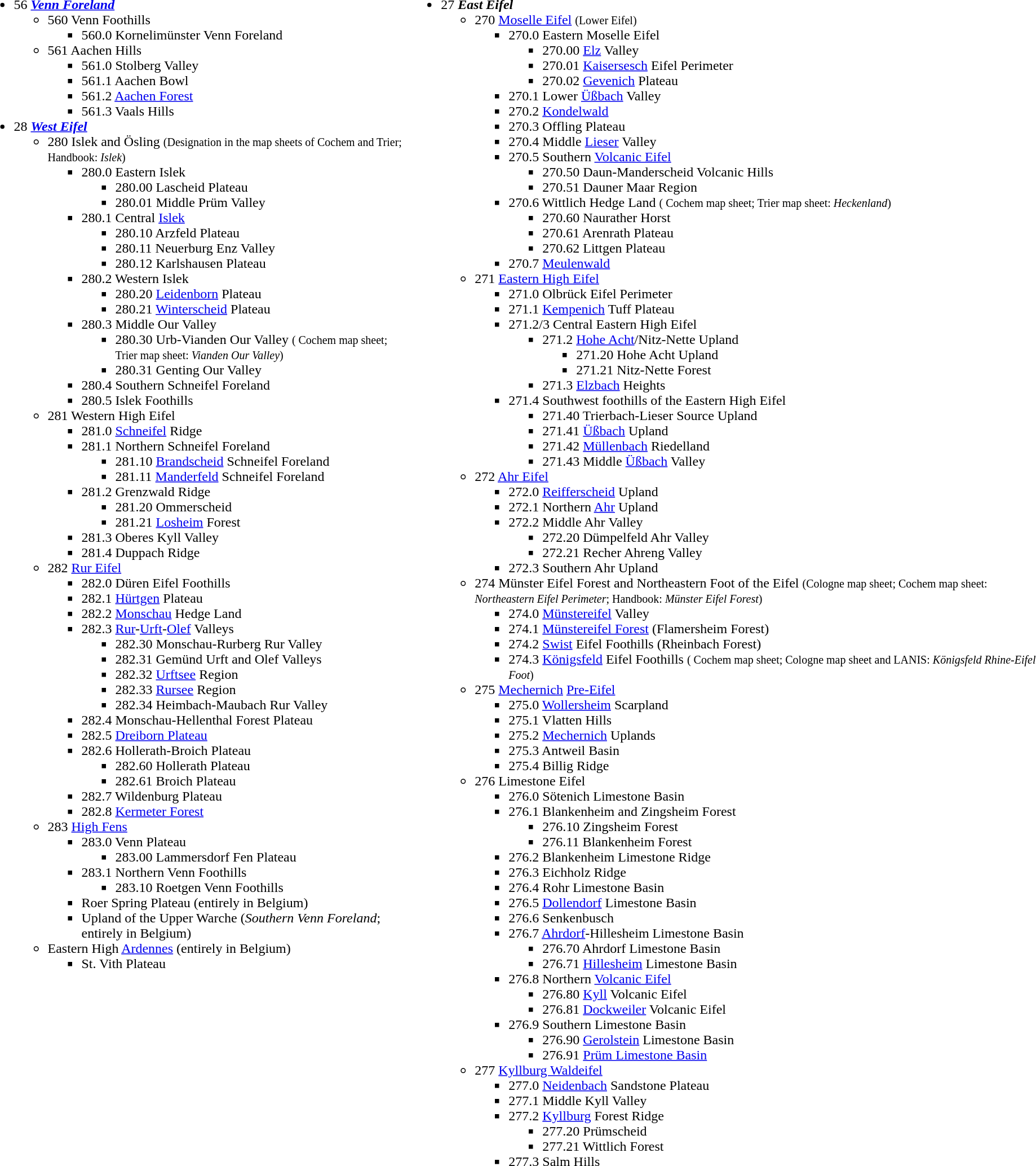<table style="width:100%">
<tr>
<td style="vertical-align:top;width:40%"><br><ul><li>56 <strong><em><a href='#'>Venn Foreland</a></em></strong><ul><li>560 Venn Foothills<ul><li>560.0 Kornelimünster Venn Foreland</li></ul></li><li>561 Aachen Hills<ul><li>561.0 Stolberg Valley</li><li>561.1 Aachen Bowl</li><li>561.2 <a href='#'>Aachen Forest</a></li><li>561.3 Vaals Hills</li></ul></li></ul></li><li>28 <strong><em><a href='#'>West Eifel</a></em></strong><ul><li>280 Islek and Ösling <small>(Designation in the map sheets of Cochem and Trier; Handbook: <em>Islek</em>)</small><ul><li>280.0 Eastern Islek<ul><li>280.00 Lascheid Plateau</li><li>280.01 Middle Prüm Valley</li></ul></li><li>280.1 Central <a href='#'>Islek</a><ul><li>280.10 Arzfeld Plateau</li><li>280.11 Neuerburg Enz Valley</li><li>280.12 Karlshausen Plateau</li></ul></li><li>280.2 Western Islek<ul><li>280.20 <a href='#'>Leidenborn</a> Plateau</li><li>280.21 <a href='#'>Winterscheid</a> Plateau</li></ul></li><li>280.3 Middle Our Valley<ul><li>280.30 Urb-Vianden Our Valley <small>( Cochem map sheet; Trier map sheet: <em>Vianden Our Valley</em>)</small></li><li>280.31 Genting Our Valley</li></ul></li><li>280.4 Southern Schneifel Foreland</li><li>280.5 Islek Foothills</li></ul></li><li>281 Western High Eifel<ul><li>281.0 <a href='#'>Schneifel</a> Ridge</li><li>281.1 Northern Schneifel Foreland<ul><li>281.10 <a href='#'>Brandscheid</a> Schneifel Foreland</li><li>281.11 <a href='#'>Manderfeld</a> Schneifel Foreland</li></ul></li><li>281.2 Grenzwald Ridge<ul><li>281.20 Ommerscheid</li><li>281.21 <a href='#'>Losheim</a> Forest</li></ul></li><li>281.3 Oberes Kyll Valley</li><li>281.4 Duppach Ridge</li></ul></li><li>282 <a href='#'>Rur Eifel</a><ul><li>282.0 Düren Eifel Foothills</li><li>282.1 <a href='#'>Hürtgen</a> Plateau</li><li>282.2 <a href='#'>Monschau</a> Hedge Land</li><li>282.3 <a href='#'>Rur</a>-<a href='#'>Urft</a>-<a href='#'>Olef</a> Valleys<ul><li>282.30 Monschau-Rurberg Rur Valley</li><li>282.31 Gemünd Urft and Olef Valleys</li><li>282.32 <a href='#'>Urftsee</a> Region</li><li>282.33 <a href='#'>Rursee</a> Region</li><li>282.34 Heimbach-Maubach Rur Valley</li></ul></li><li>282.4 Monschau-Hellenthal Forest Plateau</li><li>282.5 <a href='#'>Dreiborn Plateau</a></li><li>282.6 Hollerath-Broich Plateau<ul><li>282.60 Hollerath Plateau</li><li>282.61 Broich Plateau</li></ul></li><li>282.7 Wildenburg Plateau</li><li>282.8 <a href='#'>Kermeter Forest</a></li></ul></li><li>283 <a href='#'>High Fens</a><ul><li>283.0 Venn Plateau<ul><li>283.00 Lammersdorf Fen Plateau</li></ul></li><li>283.1 Northern Venn Foothills<ul><li>283.10 Roetgen Venn Foothills</li></ul></li><li>Roer Spring Plateau (entirely in Belgium)</li><li>Upland of the Upper Warche (<em>Southern Venn Foreland</em>; entirely in Belgium)</li></ul></li><li>Eastern High <a href='#'>Ardennes</a> (entirely in Belgium)<ul><li>St. Vith Plateau</li></ul></li></ul></li></ul></td>
<td style="vertical-align:top"><br><ul><li>27 <strong><em>East Eifel</em></strong><ul><li>270 <a href='#'>Moselle Eifel</a> <small>(Lower Eifel)</small><ul><li>270.0 Eastern Moselle Eifel<ul><li>270.00 <a href='#'>Elz</a> Valley</li><li>270.01 <a href='#'>Kaisersesch</a> Eifel Perimeter</li><li>270.02 <a href='#'>Gevenich</a> Plateau</li></ul></li><li>270.1 Lower <a href='#'>Üßbach</a> Valley</li><li>270.2 <a href='#'>Kondelwald</a></li><li>270.3 Offling Plateau</li><li>270.4 Middle <a href='#'>Lieser</a> Valley</li><li>270.5 Southern <a href='#'>Volcanic Eifel</a><ul><li>270.50 Daun-Manderscheid Volcanic Hills</li><li>270.51 Dauner Maar Region</li></ul></li><li>270.6 Wittlich Hedge Land <small>( Cochem map sheet; Trier map sheet: <em>Heckenland</em>)</small><ul><li>270.60 Naurather Horst</li><li>270.61 Arenrath Plateau</li><li>270.62 Littgen Plateau</li></ul></li><li>270.7 <a href='#'>Meulenwald</a></li></ul></li><li>271 <a href='#'>Eastern High Eifel</a><ul><li>271.0 Olbrück Eifel Perimeter</li><li>271.1 <a href='#'>Kempenich</a> Tuff Plateau</li><li>271.2/3 Central Eastern High Eifel<ul><li>271.2 <a href='#'>Hohe Acht</a>/Nitz-Nette Upland<ul><li>271.20 Hohe Acht Upland</li><li>271.21 Nitz-Nette Forest</li></ul></li><li>271.3 <a href='#'>Elzbach</a> Heights</li></ul></li><li>271.4 Southwest foothills of the Eastern High Eifel<ul><li>271.40 Trierbach-Lieser Source Upland</li><li>271.41 <a href='#'>Üßbach</a> Upland</li><li>271.42 <a href='#'>Müllenbach</a> Riedelland</li><li>271.43 Middle <a href='#'>Üßbach</a> Valley</li></ul></li></ul></li><li>272 <a href='#'>Ahr Eifel</a><ul><li>272.0 <a href='#'>Reifferscheid</a> Upland</li><li>272.1 Northern <a href='#'>Ahr</a> Upland</li><li>272.2 Middle Ahr Valley<ul><li>272.20 Dümpelfeld Ahr Valley</li><li>272.21 Recher Ahreng Valley</li></ul></li><li>272.3 Southern Ahr Upland</li></ul></li><li>274 Münster Eifel Forest and Northeastern Foot of the Eifel <small>(Cologne map sheet; Cochem map sheet: <em>Northeastern Eifel Perimeter</em>; Handbook: <em>Münster Eifel Forest</em>)</small><ul><li>274.0 <a href='#'>Münstereifel</a> Valley</li><li>274.1 <a href='#'>Münstereifel Forest</a> (Flamersheim Forest)</li><li>274.2 <a href='#'>Swist</a> Eifel Foothills (Rheinbach Forest)</li><li>274.3 <a href='#'>Königsfeld</a> Eifel Foothills <small>( Cochem map sheet; Cologne map sheet and LANIS: <em>Königsfeld Rhine-Eifel Foot</em>)</small></li></ul></li><li>275 <a href='#'>Mechernich</a> <a href='#'>Pre-Eifel</a><ul><li>275.0 <a href='#'>Wollersheim</a> Scarpland</li><li>275.1 Vlatten Hills</li><li>275.2 <a href='#'>Mechernich</a> Uplands</li><li>275.3 Antweil Basin</li><li>275.4 Billig Ridge</li></ul></li><li>276 Limestone Eifel<ul><li>276.0 Sötenich Limestone Basin</li><li>276.1 Blankenheim and Zingsheim Forest<ul><li>276.10 Zingsheim Forest</li><li>276.11 Blankenheim Forest</li></ul></li><li>276.2 Blankenheim Limestone Ridge</li><li>276.3 Eichholz Ridge</li><li>276.4 Rohr Limestone Basin</li><li>276.5 <a href='#'>Dollendorf</a> Limestone Basin</li><li>276.6 Senkenbusch</li><li>276.7 <a href='#'>Ahrdorf</a>-Hillesheim Limestone Basin<ul><li>276.70 Ahrdorf Limestone Basin</li><li>276.71 <a href='#'>Hillesheim</a> Limestone Basin</li></ul></li><li>276.8 Northern <a href='#'>Volcanic Eifel</a><ul><li>276.80 <a href='#'>Kyll</a> Volcanic Eifel</li><li>276.81 <a href='#'>Dockweiler</a> Volcanic Eifel</li></ul></li><li>276.9 Southern Limestone Basin<ul><li>276.90 <a href='#'>Gerolstein</a> Limestone Basin</li><li>276.91 <a href='#'>Prüm Limestone Basin</a></li></ul></li></ul></li><li>277 <a href='#'>Kyllburg Waldeifel</a><ul><li>277.0 <a href='#'>Neidenbach</a> Sandstone Plateau</li><li>277.1 Middle Kyll Valley</li><li>277.2 <a href='#'>Kyllburg</a> Forest Ridge<ul><li>277.20 Prümscheid</li><li>277.21 Wittlich Forest</li></ul></li><li>277.3 Salm Hills</li></ul></li></ul></li></ul></td>
</tr>
</table>
